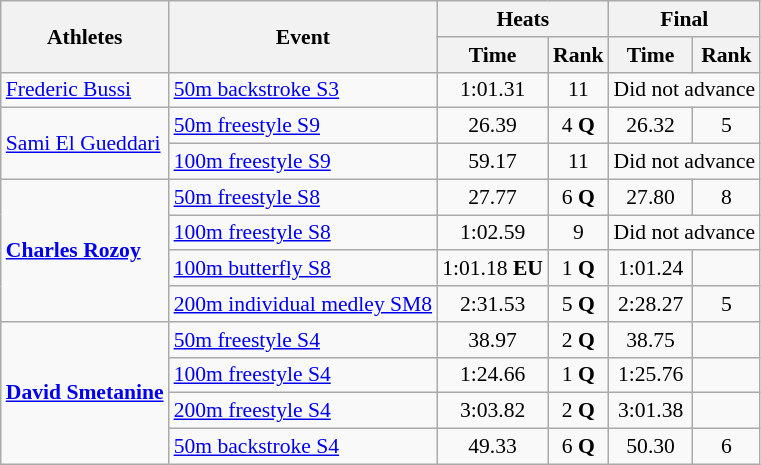<table class=wikitable style="font-size:90%">
<tr>
<th rowspan="2">Athletes</th>
<th rowspan="2">Event</th>
<th colspan="2">Heats</th>
<th colspan="2">Final</th>
</tr>
<tr>
<th>Time</th>
<th>Rank</th>
<th>Time</th>
<th>Rank</th>
</tr>
<tr>
<td align=left><a href='#'>Frederic Bussi</a></td>
<td align=left><a href='#'>50m backstroke S3</a></td>
<td align=center>1:01.31</td>
<td align=center>11</td>
<td align=center colspan=2>Did not advance</td>
</tr>
<tr>
<td align=left rowspan=2><a href='#'>Sami El Gueddari</a></td>
<td align=left><a href='#'>50m freestyle S9</a></td>
<td align=center>26.39</td>
<td align=center>4 <strong>Q</strong></td>
<td align=center>26.32</td>
<td align=center>5</td>
</tr>
<tr>
<td align=left><a href='#'>100m freestyle S9</a></td>
<td align=center>59.17</td>
<td align=center>11</td>
<td align=center colspan=2>Did not advance</td>
</tr>
<tr>
<td align=left rowspan=4><strong><a href='#'>Charles Rozoy</a></strong></td>
<td align=left><a href='#'>50m freestyle S8</a></td>
<td align=center>27.77</td>
<td align=center>6 <strong>Q</strong></td>
<td align=center>27.80</td>
<td align=center>8</td>
</tr>
<tr>
<td align=left><a href='#'>100m freestyle S8</a></td>
<td align=center>1:02.59</td>
<td align=center>9</td>
<td align=center colspan=2>Did not advance</td>
</tr>
<tr>
<td align=left><a href='#'>100m butterfly S8</a></td>
<td align=center>1:01.18 <strong>EU</strong></td>
<td align=center>1 <strong>Q</strong></td>
<td align=center>1:01.24</td>
<td align=center></td>
</tr>
<tr>
<td align=left><a href='#'>200m individual medley SM8</a></td>
<td align=center>2:31.53</td>
<td align=center>5 <strong>Q</strong></td>
<td align=center>2:28.27</td>
<td align=center>5</td>
</tr>
<tr>
<td align=left rowspan=4><strong><a href='#'>David Smetanine</a></strong></td>
<td align=left><a href='#'>50m freestyle S4</a></td>
<td align=center>38.97</td>
<td align=center>2 <strong>Q</strong></td>
<td align=center>38.75</td>
<td align=center></td>
</tr>
<tr>
<td align=left><a href='#'>100m freestyle S4</a></td>
<td align=center>1:24.66</td>
<td align=center>1 <strong>Q</strong></td>
<td align=center>1:25.76</td>
<td align=center></td>
</tr>
<tr>
<td align=left><a href='#'>200m freestyle S4</a></td>
<td align=center>3:03.82</td>
<td align=center>2 <strong>Q</strong></td>
<td align=center>3:01.38</td>
<td align=center></td>
</tr>
<tr>
<td align=left><a href='#'>50m backstroke S4</a></td>
<td align=center>49.33</td>
<td align=center>6 <strong>Q</strong></td>
<td align=center>50.30</td>
<td align=center>6</td>
</tr>
</table>
